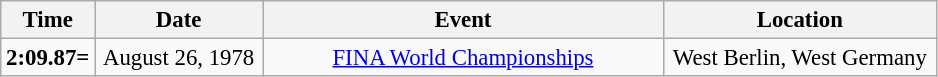<table class="wikitable" style="font-size: 95%; text-align:center">
<tr>
<th width=50>Time</th>
<th width=105>Date</th>
<th width=260>Event</th>
<th width=175>Location</th>
</tr>
<tr>
<td><strong>2:09.87=</strong></td>
<td>August 26, 1978</td>
<td><a href='#'>FINA World Championships</a></td>
<td>West Berlin, West Germany</td>
</tr>
</table>
